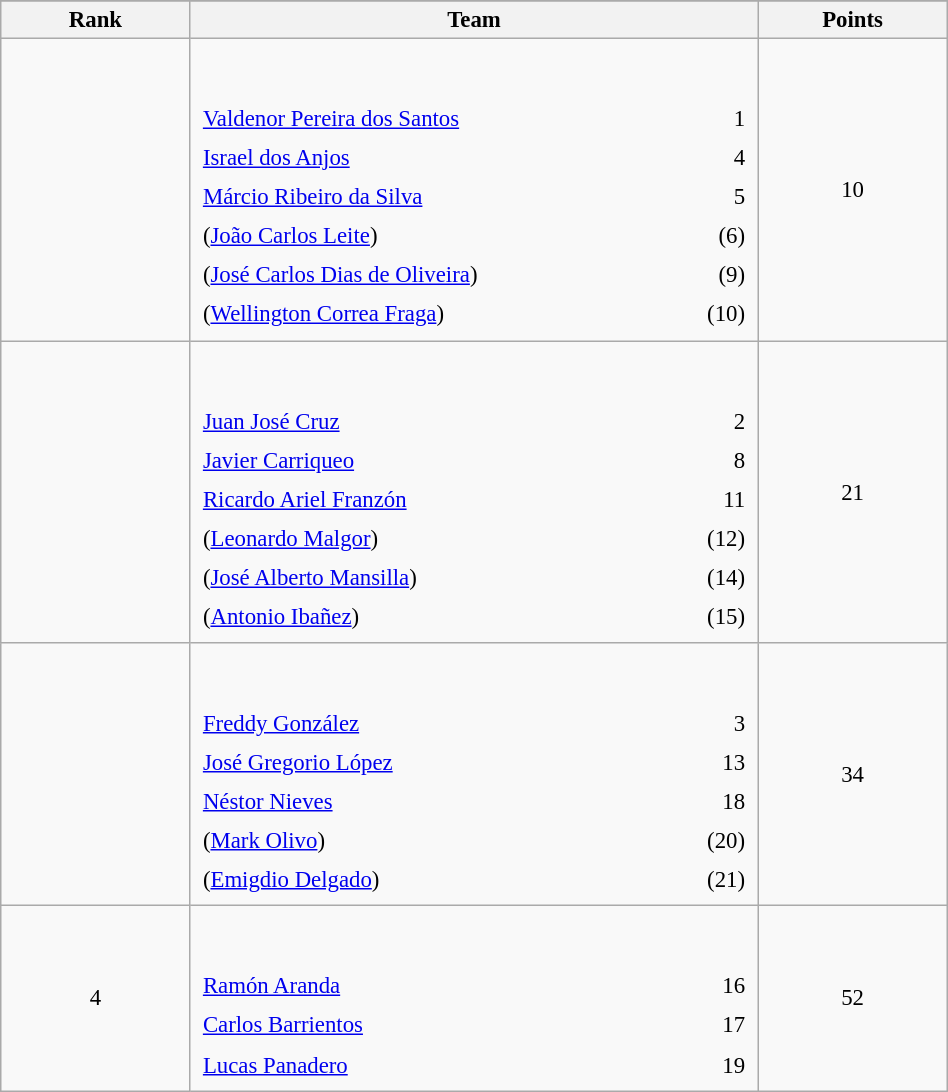<table class="wikitable sortable" style=" text-align:center; font-size:95%;" width="50%">
<tr>
</tr>
<tr>
<th width=10%>Rank</th>
<th width=30%>Team</th>
<th width=10%>Points</th>
</tr>
<tr>
<td align=center></td>
<td align=left> <br><br><table width=100%>
<tr>
<td align=left style="border:0"><a href='#'>Valdenor Pereira dos Santos</a></td>
<td align=right style="border:0">1</td>
</tr>
<tr>
<td align=left style="border:0"><a href='#'>Israel dos Anjos</a></td>
<td align=right style="border:0">4</td>
</tr>
<tr>
<td align=left style="border:0"><a href='#'>Márcio Ribeiro da Silva</a></td>
<td align=right style="border:0">5</td>
</tr>
<tr>
<td align=left style="border:0">(<a href='#'>João Carlos Leite</a>)</td>
<td align=right style="border:0">(6)</td>
</tr>
<tr>
<td align=left style="border:0">(<a href='#'>José Carlos Dias de Oliveira</a>)</td>
<td align=right style="border:0">(9)</td>
</tr>
<tr>
<td align=left style="border:0">(<a href='#'>Wellington Correa Fraga</a>)</td>
<td align=right style="border:0">(10)</td>
</tr>
</table>
</td>
<td>10</td>
</tr>
<tr>
<td align=center></td>
<td align=left> <br><br><table width=100%>
<tr>
<td align=left style="border:0"><a href='#'>Juan José Cruz</a></td>
<td align=right style="border:0">2</td>
</tr>
<tr>
<td align=left style="border:0"><a href='#'>Javier Carriqueo</a></td>
<td align=right style="border:0">8</td>
</tr>
<tr>
<td align=left style="border:0"><a href='#'>Ricardo Ariel Franzón</a></td>
<td align=right style="border:0">11</td>
</tr>
<tr>
<td align=left style="border:0">(<a href='#'>Leonardo Malgor</a>)</td>
<td align=right style="border:0">(12)</td>
</tr>
<tr>
<td align=left style="border:0">(<a href='#'>José Alberto Mansilla</a>)</td>
<td align=right style="border:0">(14)</td>
</tr>
<tr>
<td align=left style="border:0">(<a href='#'>Antonio Ibañez</a>)</td>
<td align=right style="border:0">(15)</td>
</tr>
</table>
</td>
<td>21</td>
</tr>
<tr>
<td align=center></td>
<td align=left> <br><br><table width=100%>
<tr>
<td align=left style="border:0"><a href='#'>Freddy González</a></td>
<td align=right style="border:0">3</td>
</tr>
<tr>
<td align=left style="border:0"><a href='#'>José Gregorio López</a></td>
<td align=right style="border:0">13</td>
</tr>
<tr>
<td align=left style="border:0"><a href='#'>Néstor Nieves</a></td>
<td align=right style="border:0">18</td>
</tr>
<tr>
<td align=left style="border:0">(<a href='#'>Mark Olivo</a>)</td>
<td align=right style="border:0">(20)</td>
</tr>
<tr>
<td align=left style="border:0">(<a href='#'>Emigdio Delgado</a>)</td>
<td align=right style="border:0">(21)</td>
</tr>
</table>
</td>
<td>34</td>
</tr>
<tr>
<td align=center>4</td>
<td align=left> <br><br><table width=100%>
<tr>
<td align=left style="border:0"><a href='#'>Ramón Aranda</a></td>
<td align=right style="border:0">16</td>
</tr>
<tr>
<td align=left style="border:0"><a href='#'>Carlos Barrientos</a></td>
<td align=right style="border:0">17</td>
</tr>
<tr>
<td align=left style="border:0"><a href='#'>Lucas Panadero</a></td>
<td align=right style="border:0">19</td>
</tr>
</table>
</td>
<td>52</td>
</tr>
</table>
